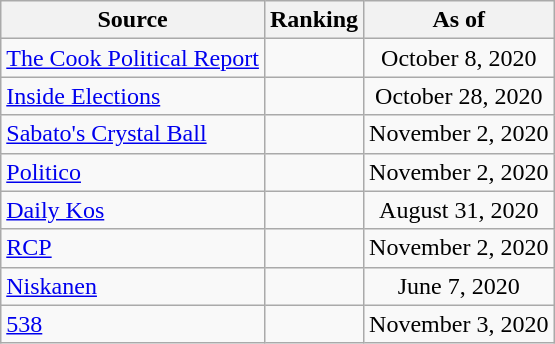<table class="wikitable" style="text-align:center">
<tr>
<th>Source</th>
<th>Ranking</th>
<th>As of</th>
</tr>
<tr>
<td align=left><a href='#'>The Cook Political Report</a></td>
<td></td>
<td>October 8, 2020</td>
</tr>
<tr>
<td align=left><a href='#'>Inside Elections</a></td>
<td></td>
<td>October 28, 2020</td>
</tr>
<tr>
<td align=left><a href='#'>Sabato's Crystal Ball</a></td>
<td></td>
<td>November 2, 2020</td>
</tr>
<tr>
<td align="left"><a href='#'>Politico</a></td>
<td></td>
<td>November 2, 2020</td>
</tr>
<tr>
<td align="left"><a href='#'>Daily Kos</a></td>
<td></td>
<td>August 31, 2020</td>
</tr>
<tr>
<td align="left"><a href='#'>RCP</a></td>
<td></td>
<td>November 2, 2020</td>
</tr>
<tr>
<td align="left"><a href='#'>Niskanen</a></td>
<td></td>
<td>June 7, 2020</td>
</tr>
<tr>
<td align="left"><a href='#'>538</a></td>
<td></td>
<td>November 3, 2020</td>
</tr>
</table>
